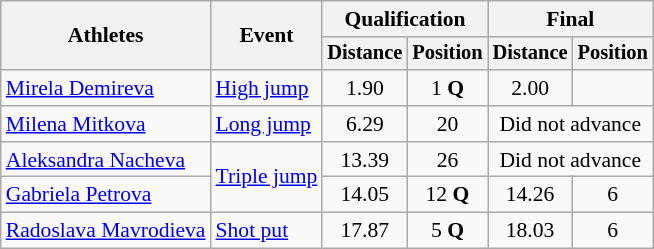<table class=wikitable style="font-size:90%">
<tr>
<th rowspan="2">Athletes</th>
<th rowspan="2">Event</th>
<th colspan="2">Qualification</th>
<th colspan="2">Final</th>
</tr>
<tr style="font-size:95%">
<th>Distance</th>
<th>Position</th>
<th>Distance</th>
<th>Position</th>
</tr>
<tr>
<td><a href='#'>Mirela Demireva</a></td>
<td><a href='#'>High jump</a></td>
<td align=center>1.90</td>
<td align=center>1 <strong>Q</strong></td>
<td align=center>2.00 <strong></strong></td>
<td align=center></td>
</tr>
<tr>
<td><a href='#'>Milena Mitkova</a></td>
<td><a href='#'>Long jump</a></td>
<td align=center>6.29</td>
<td align=center>20</td>
<td colspan=2 align=center>Did not advance</td>
</tr>
<tr>
<td><a href='#'>Aleksandra Nacheva</a></td>
<td rowspan=2><a href='#'>Triple jump</a></td>
<td align=center>13.39</td>
<td align=center>26</td>
<td colspan=2 align=center>Did not advance</td>
</tr>
<tr>
<td><a href='#'>Gabriela Petrova</a></td>
<td align=center>14.05</td>
<td align=center>12 <strong>Q</strong></td>
<td align=center>14.26</td>
<td align=center>6</td>
</tr>
<tr>
<td><a href='#'>Radoslava Mavrodieva</a></td>
<td><a href='#'>Shot put</a></td>
<td align=center>17.87</td>
<td align=center>5 <strong>Q</strong></td>
<td align=center>18.03</td>
<td align=center>6</td>
</tr>
</table>
